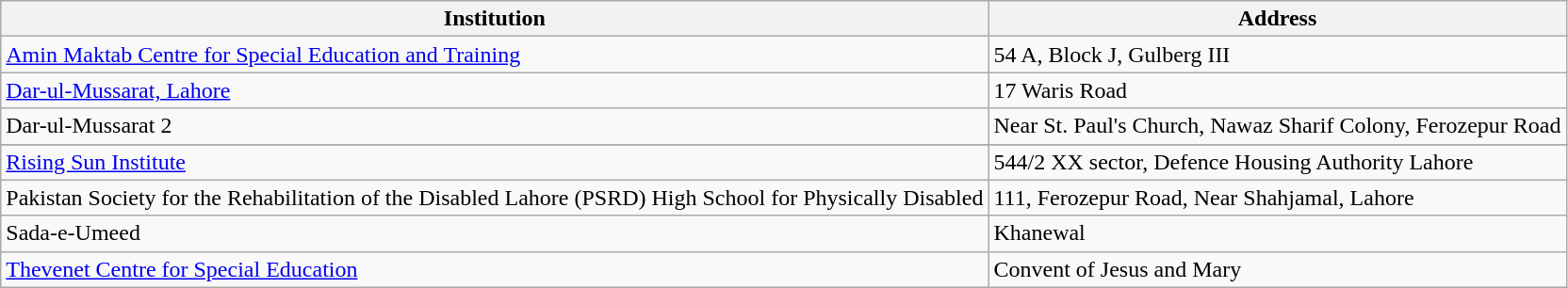<table class="wikitable">
<tr>
<th>Institution</th>
<th>Address</th>
</tr>
<tr>
<td><a href='#'>Amin Maktab Centre for Special Education and Training</a></td>
<td>54 A, Block J, Gulberg III</td>
</tr>
<tr>
<td><a href='#'>Dar-ul-Mussarat, Lahore</a></td>
<td>17 Waris Road</td>
</tr>
<tr>
<td>Dar-ul-Mussarat 2</td>
<td>Near St. Paul's Church, Nawaz Sharif Colony, Ferozepur Road</td>
</tr>
<tr>
</tr>
<tr>
</tr>
<tr>
<td><a href='#'>Rising Sun Institute</a></td>
<td>544/2 XX sector, Defence Housing Authority Lahore</td>
</tr>
<tr>
<td>Pakistan Society for the Rehabilitation of the Disabled Lahore (PSRD) High School for Physically Disabled</td>
<td>111, Ferozepur Road, Near Shahjamal, Lahore</td>
</tr>
<tr>
<td>Sada-e-Umeed</td>
<td>Khanewal </td>
</tr>
<tr>
<td><a href='#'>Thevenet Centre for Special Education</a></td>
<td>Convent of Jesus and Mary</td>
</tr>
</table>
